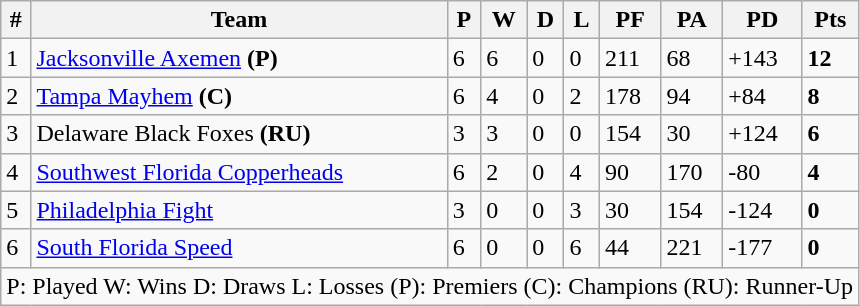<table class="wikitable">
<tr>
<th>#</th>
<th>Team</th>
<th>P</th>
<th>W</th>
<th>D</th>
<th>L</th>
<th>PF</th>
<th>PA</th>
<th>PD</th>
<th>Pts</th>
</tr>
<tr>
<td>1</td>
<td> <a href='#'>Jacksonville Axemen</a> <strong>(P)</strong></td>
<td>6</td>
<td>6</td>
<td>0</td>
<td>0</td>
<td>211</td>
<td>68</td>
<td>+143</td>
<td><strong>12</strong></td>
</tr>
<tr>
<td>2</td>
<td> <a href='#'>Tampa Mayhem</a> <strong>(C)</strong></td>
<td>6</td>
<td>4</td>
<td>0</td>
<td>2</td>
<td>178</td>
<td>94</td>
<td>+84</td>
<td><strong>8</strong></td>
</tr>
<tr>
<td>3</td>
<td> Delaware Black Foxes <strong>(RU)</strong></td>
<td>3</td>
<td>3</td>
<td>0</td>
<td>0</td>
<td>154</td>
<td>30</td>
<td>+124</td>
<td><strong>6</strong></td>
</tr>
<tr>
<td>4</td>
<td> <a href='#'>Southwest Florida Copperheads</a></td>
<td>6</td>
<td>2</td>
<td>0</td>
<td>4</td>
<td>90</td>
<td>170</td>
<td>-80</td>
<td><strong>4</strong></td>
</tr>
<tr>
<td>5</td>
<td> <a href='#'>Philadelphia Fight</a></td>
<td>3</td>
<td>0</td>
<td>0</td>
<td>3</td>
<td>30</td>
<td>154</td>
<td>-124</td>
<td><strong>0</strong></td>
</tr>
<tr>
<td>6</td>
<td> <a href='#'>South Florida Speed</a></td>
<td>6</td>
<td>0</td>
<td>0</td>
<td>6</td>
<td>44</td>
<td>221</td>
<td>-177</td>
<td><strong>0</strong></td>
</tr>
<tr>
<td colspan="10">P: Played W: Wins D: Draws L: Losses (P): Premiers (C): Champions (RU): Runner-Up</td>
</tr>
</table>
